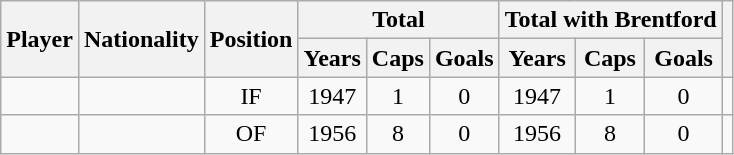<table style="text-align:center" class="wikitable sortable">
<tr>
<th rowspan="2">Player</th>
<th rowspan="2">Nationality</th>
<th rowspan="2">Position</th>
<th colspan="3">Total</th>
<th colspan="3">Total with Brentford</th>
<th rowspan="2"></th>
</tr>
<tr>
<th>Years</th>
<th>Caps</th>
<th>Goals</th>
<th>Years</th>
<th>Caps</th>
<th>Goals</th>
</tr>
<tr>
<td style="text-align:left;"></td>
<td style="text-align:left;"></td>
<td>IF</td>
<td>1947</td>
<td>1</td>
<td>0</td>
<td>1947</td>
<td>1</td>
<td>0</td>
<td></td>
</tr>
<tr>
<td style="text-align:left;"></td>
<td style="text-align:left;"></td>
<td>OF</td>
<td>1956</td>
<td>8</td>
<td>0</td>
<td>1956</td>
<td>8</td>
<td>0</td>
<td></td>
</tr>
</table>
